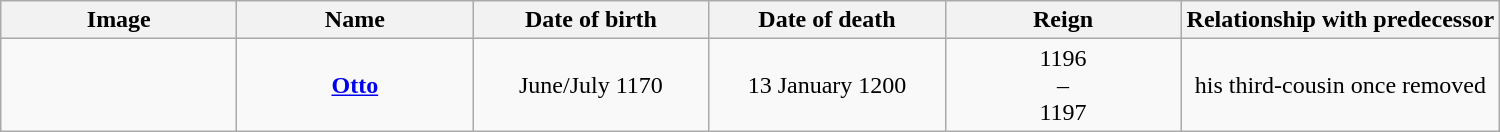<table class="wikitable">
<tr>
<th width=150px>Image</th>
<th width=150px>Name</th>
<th width=150px>Date of birth</th>
<th width=150px>Date of death</th>
<th width=150px>Reign</th>
<th>Relationship with predecessor</th>
</tr>
<tr>
<td style="text-align:center;"></td>
<td style="text-align:center;"><strong><a href='#'>Otto</a></strong></td>
<td style="text-align:center;">June/July 1170</td>
<td style="text-align:center;">13 January 1200</td>
<td style="text-align:center;">1196<br>–<br>1197</td>
<td style="text-align:center;">his third-cousin once removed</td>
</tr>
</table>
